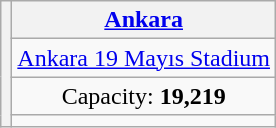<table class="wikitable" style="text-align:center">
<tr>
<th rowspan=4></th>
<th><a href='#'>Ankara</a></th>
</tr>
<tr>
<td><a href='#'>Ankara 19 Mayıs Stadium</a></td>
</tr>
<tr>
<td>Capacity: <strong>19,219</strong></td>
</tr>
<tr>
<td></td>
</tr>
</table>
